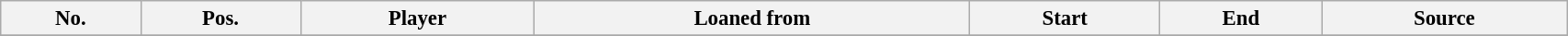<table class="wikitable sortable" style="width:90%; text-align:center; font-size:95%; text-align:left;">
<tr>
<th>No.</th>
<th>Pos.</th>
<th>Player</th>
<th>Loaned from</th>
<th>Start</th>
<th>End</th>
<th class="unsortable">Source</th>
</tr>
<tr>
</tr>
</table>
